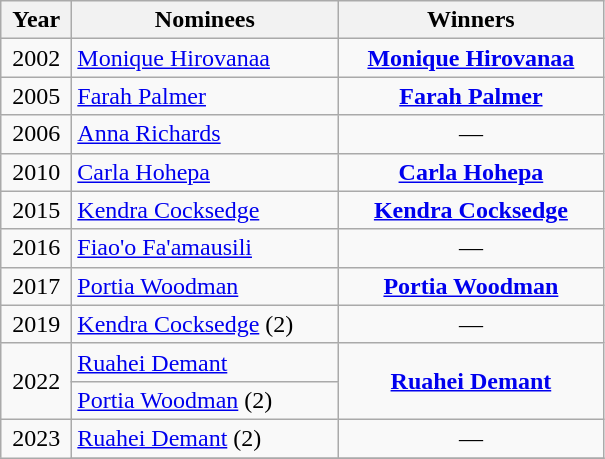<table class="wikitable">
<tr>
<th width=40 align=center>Year</th>
<th width=170>Nominees</th>
<th width=170>Winners</th>
</tr>
<tr>
<td align=center>2002</td>
<td><a href='#'>Monique Hirovanaa</a></td>
<td align=center><strong><a href='#'>Monique Hirovanaa</a></strong></td>
</tr>
<tr>
<td align=center>2005</td>
<td><a href='#'>Farah Palmer</a></td>
<td align=center><strong><a href='#'>Farah Palmer</a></strong></td>
</tr>
<tr>
<td align=center>2006</td>
<td><a href='#'>Anna Richards</a></td>
<td align=center>—</td>
</tr>
<tr>
<td align=center>2010</td>
<td><a href='#'>Carla Hohepa</a></td>
<td align=center><strong><a href='#'>Carla Hohepa</a></strong></td>
</tr>
<tr>
<td align=center>2015</td>
<td><a href='#'>Kendra Cocksedge</a></td>
<td align=center><strong><a href='#'>Kendra Cocksedge</a></strong></td>
</tr>
<tr>
<td align=center>2016</td>
<td><a href='#'>Fiao'o Fa'amausili</a></td>
<td align=center>—</td>
</tr>
<tr>
<td align=center>2017</td>
<td><a href='#'>Portia Woodman</a></td>
<td align=center><strong><a href='#'>Portia Woodman</a></strong></td>
</tr>
<tr>
<td align=center>2019</td>
<td><a href='#'>Kendra Cocksedge</a> (2)</td>
<td align=center>—</td>
</tr>
<tr>
<td align=center rowspan=2>2022</td>
<td><a href='#'>Ruahei Demant</a></td>
<td align=center rowspan=2><strong><a href='#'>Ruahei Demant</a></strong></td>
</tr>
<tr>
<td><a href='#'>Portia Woodman</a> (2)</td>
</tr>
<tr>
<td align=center rowspan=2>2023</td>
<td><a href='#'>Ruahei Demant</a> (2)</td>
<td align=center>—</td>
</tr>
<tr>
</tr>
</table>
